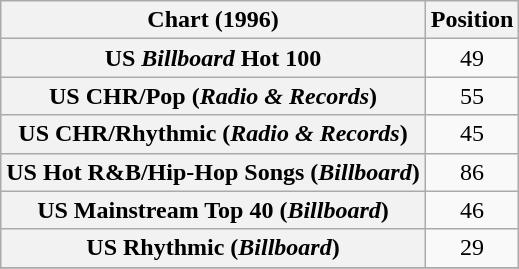<table class="wikitable sortable plainrowheaders" style="text-align:center;">
<tr>
<th>Chart (1996)</th>
<th>Position</th>
</tr>
<tr>
<th scope="row">US <em>Billboard</em> Hot 100</th>
<td>49</td>
</tr>
<tr>
<th scope="row">US CHR/Pop (<em>Radio & Records</em>)</th>
<td>55</td>
</tr>
<tr>
<th scope="row">US CHR/Rhythmic (<em>Radio & Records</em>)</th>
<td>45</td>
</tr>
<tr>
<th scope="row">US Hot R&B/Hip-Hop Songs (<em>Billboard</em>)</th>
<td>86</td>
</tr>
<tr>
<th scope="row">US Mainstream Top 40 (<em>Billboard</em>)</th>
<td>46</td>
</tr>
<tr>
<th scope="row">US Rhythmic (<em>Billboard</em>)</th>
<td>29</td>
</tr>
<tr>
</tr>
</table>
